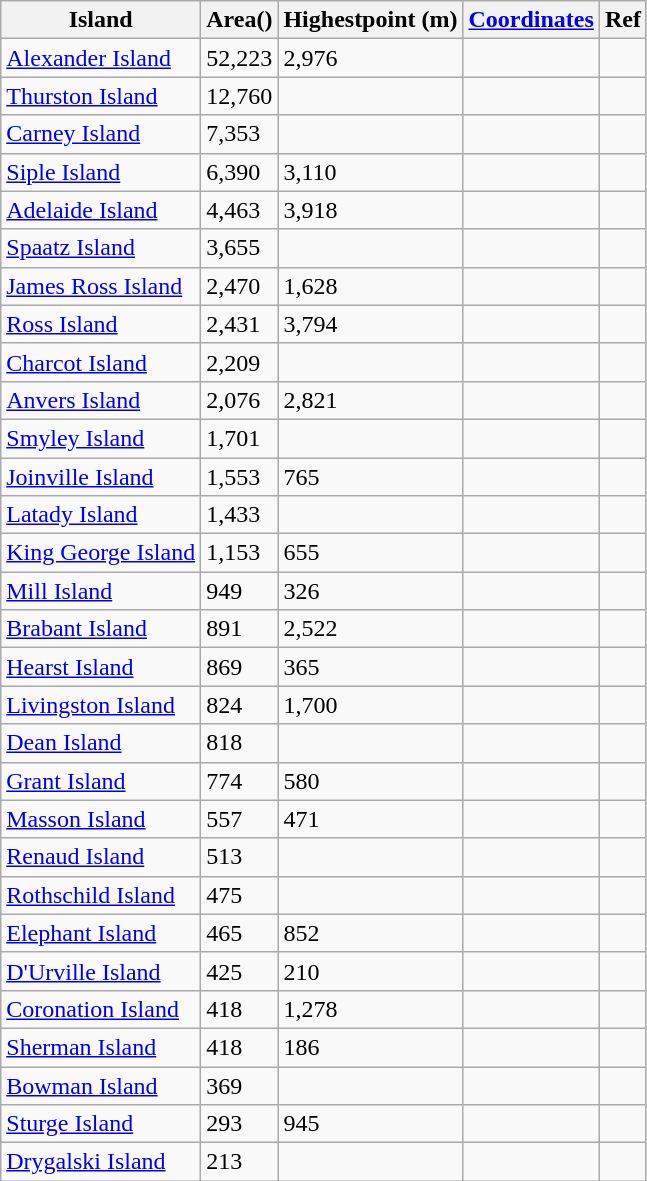<table class="wikitable sortable sticky-header static-row-numbers sort-under col1left col4left" >
<tr>
<th>Island</th>
<th>Area()</th>
<th>Highestpoint (m)</th>
<th><a href='#'>Coordinates</a></th>
<th>Ref</th>
</tr>
<tr>
<td><a href='#'>Alexander Island</a></td>
<td>52,223</td>
<td>2,976</td>
<td></td>
<td></td>
</tr>
<tr>
<td><a href='#'>Thurston Island</a></td>
<td>12,760</td>
<td></td>
<td></td>
<td></td>
</tr>
<tr>
<td><a href='#'>Carney Island</a></td>
<td>7,353</td>
<td></td>
<td></td>
<td></td>
</tr>
<tr>
<td><a href='#'>Siple Island</a></td>
<td>6,390</td>
<td>3,110</td>
<td></td>
<td></td>
</tr>
<tr>
<td><a href='#'>Adelaide Island</a></td>
<td>4,463</td>
<td>3,918</td>
<td></td>
<td></td>
</tr>
<tr>
<td><a href='#'>Spaatz Island</a></td>
<td>3,655</td>
<td></td>
<td></td>
<td></td>
</tr>
<tr>
<td><a href='#'>James Ross Island</a></td>
<td>2,470</td>
<td>1,628</td>
<td></td>
<td></td>
</tr>
<tr>
<td><a href='#'>Ross Island</a></td>
<td>2,431</td>
<td>3,794</td>
<td></td>
<td></td>
</tr>
<tr>
<td><a href='#'>Charcot Island</a></td>
<td>2,209</td>
<td></td>
<td></td>
<td></td>
</tr>
<tr>
<td><a href='#'>Anvers Island</a></td>
<td>2,076</td>
<td>2,821</td>
<td></td>
<td></td>
</tr>
<tr>
<td><a href='#'>Smyley Island</a></td>
<td>1,701</td>
<td></td>
<td></td>
<td></td>
</tr>
<tr>
<td><a href='#'>Joinville Island</a></td>
<td>1,553</td>
<td>765</td>
<td></td>
<td></td>
</tr>
<tr>
<td><a href='#'>Latady Island</a></td>
<td>1,433</td>
<td></td>
<td></td>
<td></td>
</tr>
<tr>
<td><a href='#'>King George Island</a></td>
<td>1,153</td>
<td>655</td>
<td></td>
<td></td>
</tr>
<tr>
<td><a href='#'>Mill Island</a></td>
<td>949</td>
<td>326</td>
<td></td>
<td></td>
</tr>
<tr>
<td><a href='#'>Brabant Island</a></td>
<td>891</td>
<td>2,522</td>
<td></td>
<td></td>
</tr>
<tr>
<td><a href='#'>Hearst Island</a></td>
<td>869</td>
<td>365</td>
<td></td>
<td></td>
</tr>
<tr>
<td><a href='#'>Livingston Island</a></td>
<td>824</td>
<td>1,700</td>
<td></td>
<td></td>
</tr>
<tr>
<td><a href='#'>Dean Island</a></td>
<td>818</td>
<td></td>
<td></td>
<td></td>
</tr>
<tr>
<td><a href='#'>Grant Island</a></td>
<td>774</td>
<td>580</td>
<td></td>
<td></td>
</tr>
<tr>
<td><a href='#'>Masson Island</a></td>
<td>557</td>
<td>471</td>
<td></td>
<td></td>
</tr>
<tr>
<td><a href='#'>Renaud Island</a></td>
<td>513</td>
<td></td>
<td></td>
<td></td>
</tr>
<tr>
<td><a href='#'>Rothschild Island</a></td>
<td>475</td>
<td></td>
<td></td>
<td></td>
</tr>
<tr>
<td><a href='#'>Elephant Island</a></td>
<td>465</td>
<td>852</td>
<td></td>
<td></td>
</tr>
<tr>
<td><a href='#'>D'Urville Island</a></td>
<td>425</td>
<td>210</td>
<td></td>
<td></td>
</tr>
<tr>
<td><a href='#'>Coronation Island</a></td>
<td>418</td>
<td>1,278</td>
<td></td>
<td></td>
</tr>
<tr>
<td><a href='#'>Sherman Island</a></td>
<td>418</td>
<td>186</td>
<td></td>
<td></td>
</tr>
<tr>
<td><a href='#'>Bowman Island</a></td>
<td>369</td>
<td></td>
<td></td>
<td></td>
</tr>
<tr>
<td><a href='#'>Sturge Island</a></td>
<td>293</td>
<td>945</td>
<td></td>
<td></td>
</tr>
<tr>
<td><a href='#'>Drygalski Island</a></td>
<td>213</td>
<td></td>
<td></td>
<td></td>
</tr>
</table>
